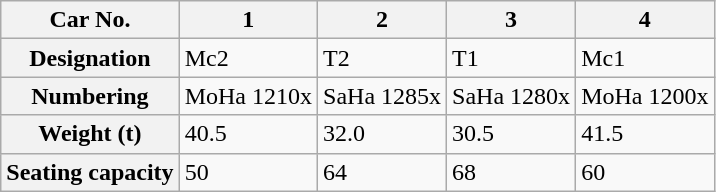<table class="wikitable">
<tr>
<th>Car No.</th>
<th>1</th>
<th>2</th>
<th>3</th>
<th>4</th>
</tr>
<tr>
<th>Designation</th>
<td>Mc2</td>
<td>T2</td>
<td>T1</td>
<td>Mc1</td>
</tr>
<tr>
<th>Numbering</th>
<td>MoHa 1210x</td>
<td>SaHa 1285x</td>
<td>SaHa 1280x</td>
<td>MoHa 1200x</td>
</tr>
<tr>
<th>Weight (t)</th>
<td>40.5</td>
<td>32.0</td>
<td>30.5</td>
<td>41.5</td>
</tr>
<tr>
<th>Seating capacity</th>
<td>50</td>
<td>64</td>
<td>68</td>
<td>60</td>
</tr>
</table>
